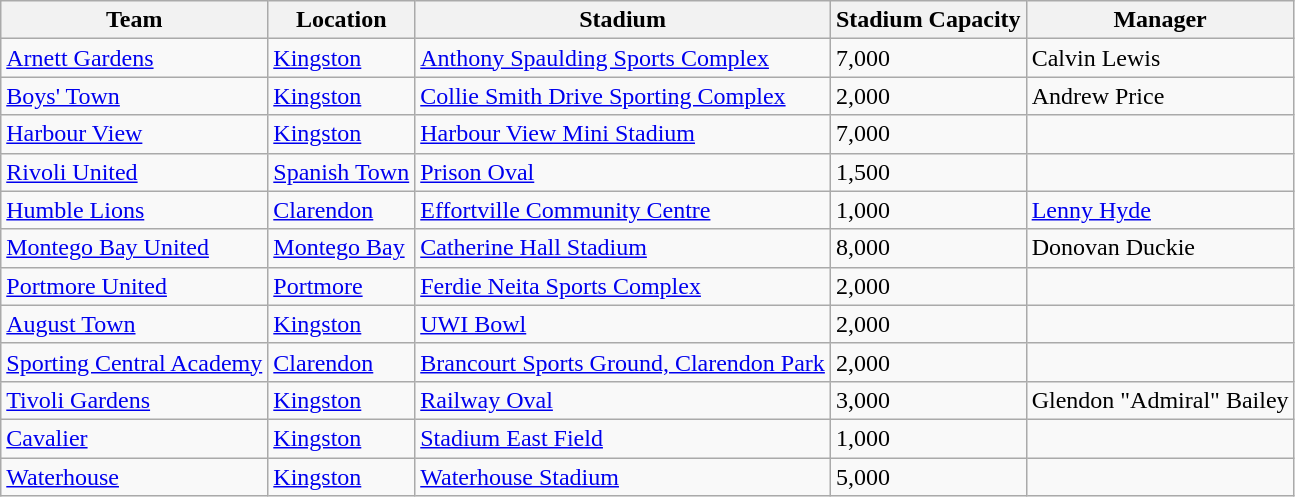<table class="wikitable sortable">
<tr>
<th>Team</th>
<th>Location</th>
<th>Stadium</th>
<th>Stadium Capacity</th>
<th>Manager</th>
</tr>
<tr>
<td><a href='#'>Arnett Gardens</a></td>
<td><a href='#'>Kingston</a></td>
<td><a href='#'>Anthony Spaulding Sports Complex</a></td>
<td>7,000</td>
<td> Calvin Lewis</td>
</tr>
<tr>
<td><a href='#'>Boys' Town</a></td>
<td><a href='#'>Kingston</a></td>
<td><a href='#'>Collie Smith Drive Sporting Complex</a></td>
<td>2,000</td>
<td> Andrew Price</td>
</tr>
<tr>
<td><a href='#'>Harbour View</a></td>
<td><a href='#'>Kingston</a></td>
<td><a href='#'>Harbour View Mini Stadium</a></td>
<td>7,000</td>
<td></td>
</tr>
<tr>
<td><a href='#'>Rivoli United</a></td>
<td><a href='#'>Spanish Town</a></td>
<td><a href='#'>Prison Oval</a></td>
<td>1,500</td>
<td></td>
</tr>
<tr>
<td><a href='#'>Humble Lions</a></td>
<td><a href='#'>Clarendon</a></td>
<td><a href='#'>Effortville Community Centre</a></td>
<td>1,000</td>
<td> <a href='#'>Lenny Hyde</a></td>
</tr>
<tr>
<td><a href='#'>Montego Bay United</a></td>
<td><a href='#'>Montego Bay</a></td>
<td><a href='#'>Catherine Hall Stadium</a></td>
<td>8,000</td>
<td> Donovan Duckie</td>
</tr>
<tr>
<td><a href='#'>Portmore United</a></td>
<td><a href='#'>Portmore</a></td>
<td><a href='#'>Ferdie Neita Sports Complex</a></td>
<td>2,000</td>
<td></td>
</tr>
<tr>
<td><a href='#'>August Town</a></td>
<td><a href='#'>Kingston</a></td>
<td><a href='#'>UWI Bowl</a></td>
<td>2,000</td>
<td></td>
</tr>
<tr>
<td><a href='#'>Sporting Central Academy</a></td>
<td><a href='#'>Clarendon</a></td>
<td><a href='#'>Brancourt Sports Ground, Clarendon Park</a></td>
<td>2,000</td>
<td></td>
</tr>
<tr>
<td><a href='#'>Tivoli Gardens</a></td>
<td><a href='#'>Kingston</a></td>
<td><a href='#'>Railway Oval</a></td>
<td>3,000</td>
<td> Glendon "Admiral" Bailey</td>
</tr>
<tr>
<td><a href='#'>Cavalier</a></td>
<td><a href='#'>Kingston</a></td>
<td><a href='#'>Stadium East Field</a></td>
<td>1,000</td>
<td></td>
</tr>
<tr>
<td><a href='#'>Waterhouse</a></td>
<td><a href='#'>Kingston</a></td>
<td><a href='#'>Waterhouse Stadium</a></td>
<td>5,000</td>
<td></td>
</tr>
</table>
